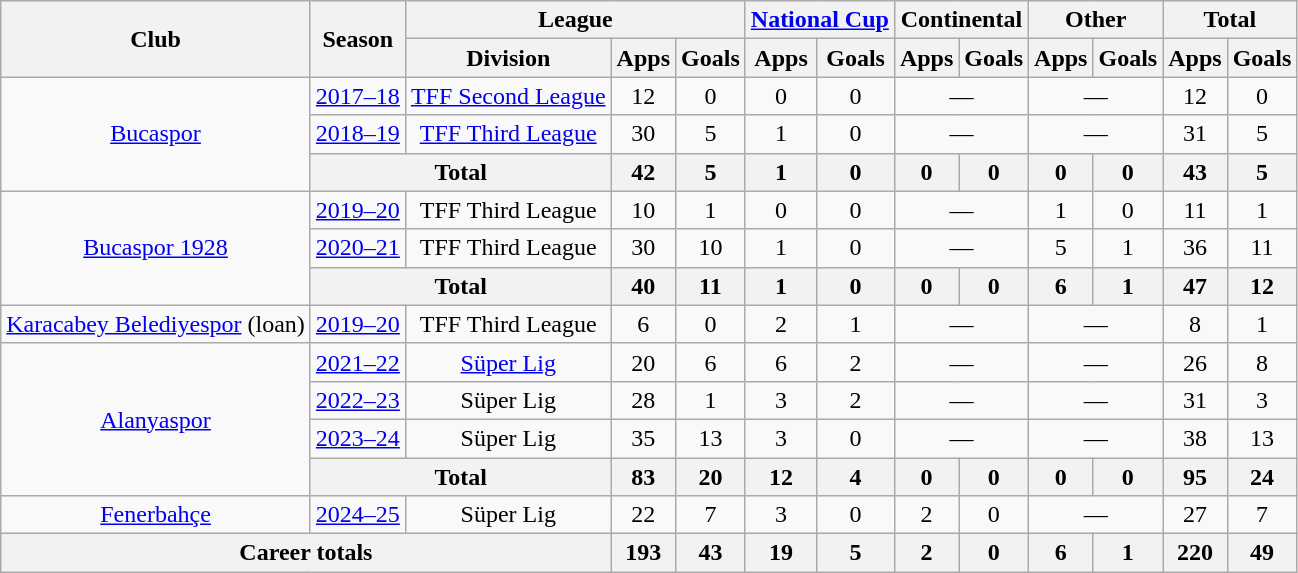<table class="wikitable" style="text-align:center">
<tr>
<th rowspan="2">Club</th>
<th rowspan="2">Season</th>
<th colspan="3">League</th>
<th colspan="2"><a href='#'>National Cup</a></th>
<th colspan="2">Continental</th>
<th colspan="2">Other</th>
<th colspan="2">Total</th>
</tr>
<tr>
<th>Division</th>
<th>Apps</th>
<th>Goals</th>
<th>Apps</th>
<th>Goals</th>
<th>Apps</th>
<th>Goals</th>
<th>Apps</th>
<th>Goals</th>
<th>Apps</th>
<th>Goals</th>
</tr>
<tr>
<td rowspan="3"><a href='#'>Bucaspor</a></td>
<td><a href='#'>2017–18</a></td>
<td><a href='#'>TFF Second League</a></td>
<td>12</td>
<td>0</td>
<td>0</td>
<td>0</td>
<td colspan="2">—</td>
<td colspan="2">—</td>
<td>12</td>
<td>0</td>
</tr>
<tr>
<td><a href='#'>2018–19</a></td>
<td><a href='#'>TFF Third League</a></td>
<td>30</td>
<td>5</td>
<td>1</td>
<td>0</td>
<td colspan="2">—</td>
<td colspan="2">—</td>
<td>31</td>
<td>5</td>
</tr>
<tr>
<th colspan="2">Total</th>
<th>42</th>
<th>5</th>
<th>1</th>
<th>0</th>
<th>0</th>
<th>0</th>
<th>0</th>
<th>0</th>
<th>43</th>
<th>5</th>
</tr>
<tr>
<td rowspan="3"><a href='#'>Bucaspor 1928</a></td>
<td><a href='#'>2019–20</a></td>
<td>TFF Third League</td>
<td>10</td>
<td>1</td>
<td>0</td>
<td>0</td>
<td colspan="2">—</td>
<td>1</td>
<td>0</td>
<td>11</td>
<td>1</td>
</tr>
<tr>
<td><a href='#'>2020–21</a></td>
<td>TFF Third League</td>
<td>30</td>
<td>10</td>
<td>1</td>
<td>0</td>
<td colspan="2">—</td>
<td>5</td>
<td>1</td>
<td>36</td>
<td>11</td>
</tr>
<tr>
<th colspan="2">Total</th>
<th>40</th>
<th>11</th>
<th>1</th>
<th>0</th>
<th>0</th>
<th>0</th>
<th>6</th>
<th>1</th>
<th>47</th>
<th>12</th>
</tr>
<tr>
<td><a href='#'>Karacabey Belediyespor</a> (loan)</td>
<td><a href='#'>2019–20</a></td>
<td>TFF Third League</td>
<td>6</td>
<td>0</td>
<td>2</td>
<td>1</td>
<td colspan="2">—</td>
<td colspan="2">—</td>
<td>8</td>
<td>1</td>
</tr>
<tr>
<td rowspan="4"><a href='#'>Alanyaspor</a></td>
<td><a href='#'>2021–22</a></td>
<td><a href='#'>Süper Lig</a></td>
<td>20</td>
<td>6</td>
<td>6</td>
<td>2</td>
<td colspan="2">—</td>
<td colspan="2">—</td>
<td>26</td>
<td>8</td>
</tr>
<tr>
<td><a href='#'>2022–23</a></td>
<td>Süper Lig</td>
<td>28</td>
<td>1</td>
<td>3</td>
<td>2</td>
<td colspan="2">—</td>
<td colspan="2">—</td>
<td>31</td>
<td>3</td>
</tr>
<tr>
<td><a href='#'>2023–24</a></td>
<td>Süper Lig</td>
<td>35</td>
<td>13</td>
<td>3</td>
<td>0</td>
<td colspan="2">—</td>
<td colspan="2">—</td>
<td>38</td>
<td>13</td>
</tr>
<tr>
<th colspan="2">Total</th>
<th>83</th>
<th>20</th>
<th>12</th>
<th>4</th>
<th>0</th>
<th>0</th>
<th>0</th>
<th>0</th>
<th>95</th>
<th>24</th>
</tr>
<tr>
<td><a href='#'>Fenerbahçe</a></td>
<td><a href='#'>2024–25</a></td>
<td>Süper Lig</td>
<td>22</td>
<td>7</td>
<td>3</td>
<td>0</td>
<td>2</td>
<td>0</td>
<td colspan="2">—</td>
<td>27</td>
<td>7</td>
</tr>
<tr>
<th colspan="3">Career totals</th>
<th>193</th>
<th>43</th>
<th>19</th>
<th>5</th>
<th>2</th>
<th>0</th>
<th>6</th>
<th>1</th>
<th>220</th>
<th>49</th>
</tr>
</table>
